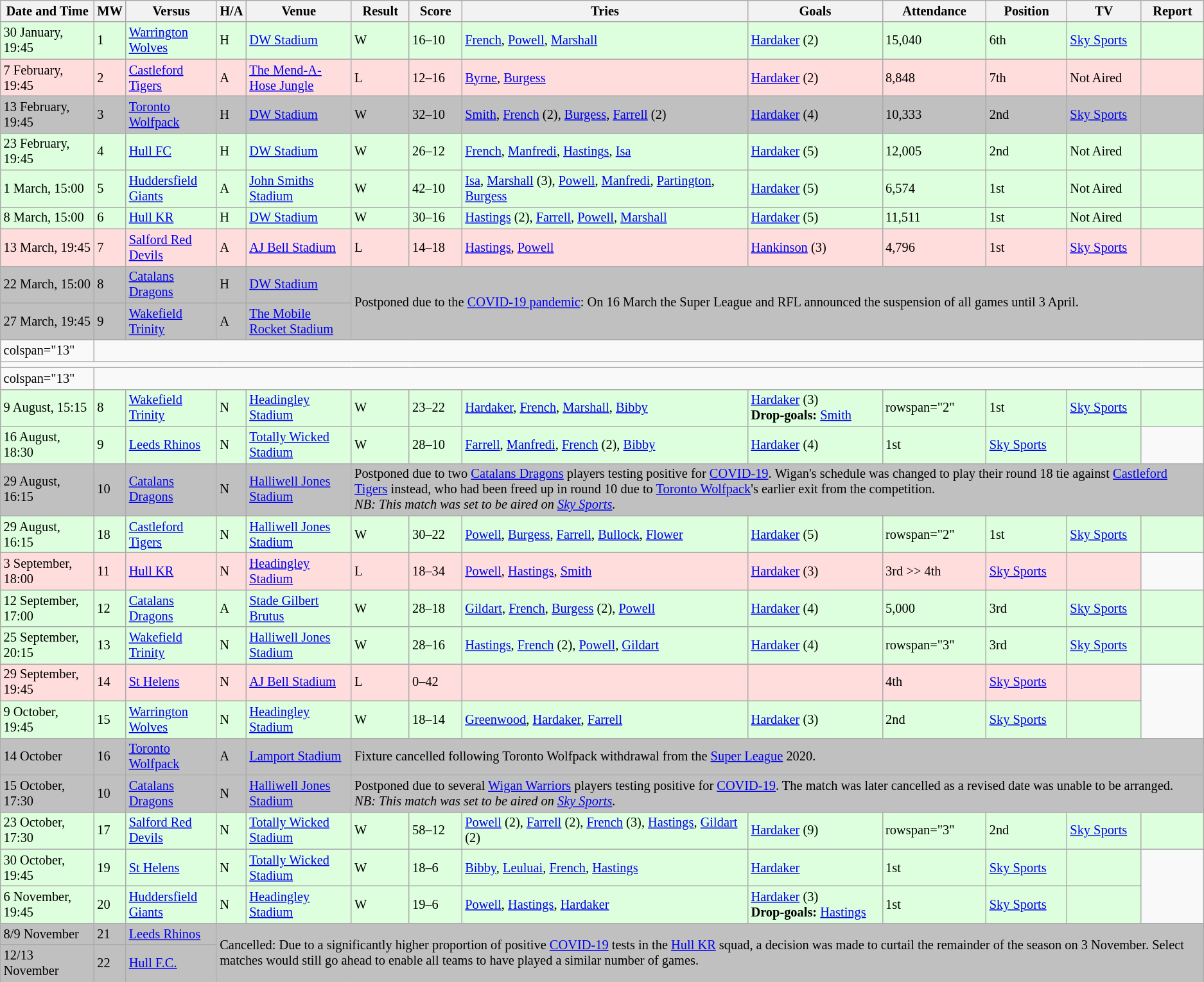<table class="wikitable" style="font-size:85%;">
<tr>
<th>Date and Time</th>
<th>MW</th>
<th>Versus</th>
<th>H/A</th>
<th>Venue</th>
<th>Result</th>
<th>Score</th>
<th>Tries</th>
<th>Goals</th>
<th>Attendance</th>
<th>Position</th>
<th>TV</th>
<th>Report</th>
</tr>
<tr style="background:#ddffdd;" width=20 | >
<td>30 January, 19:45</td>
<td>1</td>
<td> <a href='#'>Warrington Wolves</a></td>
<td>H</td>
<td><a href='#'>DW Stadium</a></td>
<td>W</td>
<td>16–10</td>
<td><a href='#'>French</a>, <a href='#'>Powell</a>, <a href='#'>Marshall</a></td>
<td><a href='#'>Hardaker</a> (2)</td>
<td>15,040</td>
<td>6th</td>
<td><a href='#'>Sky Sports</a></td>
<td></td>
</tr>
<tr style="background:#ffdddd;">
<td>7 February, 19:45</td>
<td>2</td>
<td> <a href='#'>Castleford Tigers</a></td>
<td>A</td>
<td><a href='#'>The Mend-A-Hose Jungle</a></td>
<td>L</td>
<td>12–16</td>
<td><a href='#'>Byrne</a>, <a href='#'>Burgess</a></td>
<td><a href='#'>Hardaker</a> (2)</td>
<td>8,848</td>
<td>7th</td>
<td>Not Aired</td>
<td></td>
</tr>
<tr style="background:#C0C0C0;">
<td>13 February, 19:45</td>
<td>3</td>
<td> <a href='#'>Toronto Wolfpack</a></td>
<td>H</td>
<td><a href='#'>DW Stadium</a></td>
<td>W</td>
<td>32–10</td>
<td><a href='#'>Smith</a>, <a href='#'>French</a> (2), <a href='#'>Burgess</a>, <a href='#'>Farrell</a> (2)</td>
<td><a href='#'>Hardaker</a> (4)</td>
<td>10,333</td>
<td>2nd</td>
<td><a href='#'>Sky Sports</a></td>
<td></td>
</tr>
<tr style="background:#ddffdd;">
<td>23 February, 19:45</td>
<td>4</td>
<td> <a href='#'>Hull FC</a></td>
<td>H</td>
<td><a href='#'>DW Stadium</a></td>
<td>W</td>
<td>26–12</td>
<td><a href='#'>French</a>, <a href='#'>Manfredi</a>, <a href='#'>Hastings</a>, <a href='#'>Isa</a></td>
<td><a href='#'>Hardaker</a> (5)</td>
<td>12,005</td>
<td>2nd</td>
<td>Not Aired</td>
<td></td>
</tr>
<tr style="background:#ddffdd;">
<td>1 March, 15:00</td>
<td>5</td>
<td> <a href='#'>Huddersfield Giants</a></td>
<td>A</td>
<td><a href='#'>John Smiths Stadium</a></td>
<td>W</td>
<td>42–10</td>
<td><a href='#'>Isa</a>, <a href='#'>Marshall</a> (3), <a href='#'>Powell</a>, <a href='#'>Manfredi</a>, <a href='#'>Partington</a>, <a href='#'>Burgess</a></td>
<td><a href='#'>Hardaker</a> (5)</td>
<td>6,574</td>
<td>1st</td>
<td>Not Aired</td>
<td></td>
</tr>
<tr style="background:#ddffdd;">
<td>8 March, 15:00</td>
<td>6</td>
<td> <a href='#'>Hull KR</a></td>
<td>H</td>
<td><a href='#'>DW Stadium</a></td>
<td>W</td>
<td>30–16</td>
<td><a href='#'>Hastings</a> (2), <a href='#'>Farrell</a>, <a href='#'>Powell</a>, <a href='#'>Marshall</a></td>
<td><a href='#'>Hardaker</a> (5)</td>
<td>11,511</td>
<td>1st</td>
<td>Not Aired</td>
<td></td>
</tr>
<tr style="background:#ffdddd">
<td>13 March, 19:45</td>
<td>7</td>
<td> <a href='#'>Salford Red Devils</a></td>
<td>A</td>
<td><a href='#'>AJ Bell Stadium</a></td>
<td>L</td>
<td>14–18</td>
<td><a href='#'>Hastings</a>, <a href='#'>Powell</a></td>
<td><a href='#'>Hankinson</a> (3)</td>
<td>4,796</td>
<td>1st</td>
<td><a href='#'>Sky Sports</a></td>
<td></td>
</tr>
<tr style="background:#C0C0C0;">
<td>22 March, 15:00</td>
<td>8</td>
<td> <a href='#'>Catalans Dragons</a></td>
<td>H</td>
<td><a href='#'>DW Stadium</a></td>
<td rowspan="2" colspan="8">Postponed due to the <a href='#'>COVID-19 pandemic</a>: On 16 March the Super League and RFL announced the suspension of all games until 3 April.</td>
</tr>
<tr style="background:#C0C0C0;">
<td>27 March, 19:45</td>
<td>9</td>
<td> <a href='#'>Wakefield Trinity</a></td>
<td>A</td>
<td><a href='#'>The Mobile Rocket Stadium</a></td>
</tr>
<tr>
<td>colspan="13"</td>
</tr>
<tr>
<td colspan="13"></td>
</tr>
<tr>
<td>colspan="13"</td>
</tr>
<tr style="background:#ddffdd;">
<td>9 August, 15:15</td>
<td>8</td>
<td> <a href='#'>Wakefield Trinity</a></td>
<td>N</td>
<td><a href='#'>Headingley Stadium</a></td>
<td>W</td>
<td>23–22</td>
<td><a href='#'>Hardaker</a>, <a href='#'>French</a>, <a href='#'>Marshall</a>, <a href='#'>Bibby</a></td>
<td><a href='#'>Hardaker</a> (3)<br><strong>Drop-goals:</strong> <a href='#'>Smith</a></td>
<td>rowspan="2" </td>
<td>1st</td>
<td><a href='#'>Sky Sports</a></td>
<td></td>
</tr>
<tr style="background:#ddffdd;">
<td>16 August, 18:30</td>
<td>9</td>
<td> <a href='#'>Leeds Rhinos</a></td>
<td>N</td>
<td><a href='#'>Totally Wicked Stadium</a></td>
<td>W</td>
<td>28–10</td>
<td><a href='#'>Farrell</a>, <a href='#'>Manfredi</a>, <a href='#'>French</a> (2), <a href='#'>Bibby</a></td>
<td><a href='#'>Hardaker</a> (4)</td>
<td>1st</td>
<td><a href='#'>Sky Sports</a></td>
<td></td>
</tr>
<tr style="background:#C0C0C0;">
<td>29 August, 16:15</td>
<td>10</td>
<td> <a href='#'>Catalans Dragons</a></td>
<td>N</td>
<td><a href='#'>Halliwell Jones Stadium</a></td>
<td colspan="8">Postponed due to two <a href='#'>Catalans Dragons</a> players testing positive for <a href='#'>COVID-19</a>. Wigan's schedule was changed to play their round 18 tie against <a href='#'>Castleford Tigers</a> instead, who had been freed up in round 10 due to <a href='#'>Toronto Wolfpack</a>'s earlier exit from the competition.<br><em>NB: This match was set to be aired on <a href='#'>Sky Sports</a>.</em></td>
</tr>
<tr style="background:#ddffdd;">
<td>29 August, 16:15</td>
<td>18</td>
<td> <a href='#'>Castleford Tigers</a></td>
<td>N</td>
<td><a href='#'>Halliwell Jones Stadium</a></td>
<td>W</td>
<td>30–22</td>
<td><a href='#'>Powell</a>, <a href='#'>Burgess</a>, <a href='#'>Farrell</a>, <a href='#'>Bullock</a>, <a href='#'>Flower</a></td>
<td><a href='#'>Hardaker</a> (5)</td>
<td>rowspan="2" </td>
<td>1st</td>
<td><a href='#'>Sky Sports</a></td>
<td></td>
</tr>
<tr style="background:#ffdddd;">
<td>3 September, 18:00</td>
<td>11</td>
<td> <a href='#'>Hull KR</a></td>
<td>N</td>
<td><a href='#'>Headingley Stadium</a></td>
<td>L</td>
<td>18–34</td>
<td><a href='#'>Powell</a>, <a href='#'>Hastings</a>, <a href='#'>Smith</a></td>
<td><a href='#'>Hardaker</a> (3)</td>
<td>3rd >> 4th</td>
<td><a href='#'>Sky Sports</a></td>
<td></td>
</tr>
<tr style="background:#ddffdd;">
<td>12 September, 17:00</td>
<td>12</td>
<td> <a href='#'>Catalans Dragons</a></td>
<td>A</td>
<td><a href='#'>Stade Gilbert Brutus</a></td>
<td>W</td>
<td>28–18</td>
<td><a href='#'>Gildart</a>, <a href='#'>French</a>, <a href='#'>Burgess</a> (2), <a href='#'>Powell</a></td>
<td><a href='#'>Hardaker</a> (4)</td>
<td>5,000</td>
<td>3rd</td>
<td><a href='#'>Sky Sports</a></td>
<td></td>
</tr>
<tr style="background:#ddffdd;">
<td>25 September, 20:15</td>
<td>13</td>
<td> <a href='#'>Wakefield Trinity</a></td>
<td>N</td>
<td><a href='#'>Halliwell Jones Stadium</a></td>
<td>W</td>
<td>28–16</td>
<td><a href='#'>Hastings</a>, <a href='#'>French</a> (2), <a href='#'>Powell</a>, <a href='#'>Gildart</a></td>
<td><a href='#'>Hardaker</a> (4)</td>
<td>rowspan="3" </td>
<td>3rd</td>
<td><a href='#'>Sky Sports</a></td>
<td></td>
</tr>
<tr style="background:#ffdddd;">
<td>29 September, 19:45</td>
<td>14</td>
<td> <a href='#'>St Helens</a></td>
<td>N</td>
<td><a href='#'>AJ Bell Stadium</a></td>
<td>L</td>
<td>0–42</td>
<td></td>
<td></td>
<td>4th</td>
<td><a href='#'>Sky Sports</a></td>
<td></td>
</tr>
<tr style="background:#ddffdd;">
<td>9 October, 19:45</td>
<td>15</td>
<td> <a href='#'>Warrington Wolves</a></td>
<td>N</td>
<td><a href='#'>Headingley Stadium</a></td>
<td>W</td>
<td>18–14</td>
<td><a href='#'>Greenwood</a>, <a href='#'>Hardaker</a>, <a href='#'>Farrell</a></td>
<td><a href='#'>Hardaker</a> (3)</td>
<td>2nd</td>
<td><a href='#'>Sky Sports</a></td>
<td></td>
</tr>
<tr style="background:#C0C0C0;">
<td>14 October</td>
<td>16</td>
<td> <a href='#'>Toronto Wolfpack</a></td>
<td>A</td>
<td><a href='#'>Lamport Stadium</a></td>
<td colspan="8">Fixture cancelled following Toronto Wolfpack withdrawal from the <a href='#'>Super League</a> 2020.</td>
</tr>
<tr style="background:#C0C0C0;">
<td>15 October, 17:30</td>
<td>10</td>
<td> <a href='#'>Catalans Dragons</a></td>
<td>N</td>
<td><a href='#'>Halliwell Jones Stadium</a></td>
<td colspan="8">Postponed due to several <a href='#'>Wigan Warriors</a> players testing positive for <a href='#'>COVID-19</a>. The match was later cancelled as a revised date was unable to be arranged.<br><em>NB: This match was set to be aired on <a href='#'>Sky Sports</a>.</em></td>
</tr>
<tr style="background:#ddffdd;">
<td>23 October, 17:30</td>
<td>17</td>
<td> <a href='#'>Salford Red Devils</a></td>
<td>N</td>
<td><a href='#'>Totally Wicked Stadium</a></td>
<td>W</td>
<td>58–12</td>
<td><a href='#'>Powell</a> (2), <a href='#'>Farrell</a> (2), <a href='#'>French</a> (3), <a href='#'>Hastings</a>, <a href='#'>Gildart</a> (2)</td>
<td><a href='#'>Hardaker</a> (9)</td>
<td>rowspan="3" </td>
<td>2nd</td>
<td><a href='#'>Sky Sports</a></td>
<td></td>
</tr>
<tr style="background:#ddffdd;">
<td>30 October, 19:45</td>
<td>19</td>
<td> <a href='#'>St Helens</a></td>
<td>N</td>
<td><a href='#'>Totally Wicked Stadium</a></td>
<td>W</td>
<td>18–6</td>
<td><a href='#'>Bibby</a>, <a href='#'>Leuluai</a>, <a href='#'>French</a>, <a href='#'>Hastings</a></td>
<td><a href='#'>Hardaker</a></td>
<td>1st</td>
<td><a href='#'>Sky Sports</a></td>
<td></td>
</tr>
<tr style="background:#ddffdd;">
<td>6 November, 19:45</td>
<td>20</td>
<td> <a href='#'>Huddersfield Giants</a></td>
<td>N</td>
<td><a href='#'>Headingley Stadium</a></td>
<td>W</td>
<td>19–6</td>
<td><a href='#'>Powell</a>, <a href='#'>Hastings</a>, <a href='#'>Hardaker</a></td>
<td><a href='#'>Hardaker</a> (3)<br><strong>Drop-goals:</strong> <a href='#'>Hastings</a></td>
<td>1st</td>
<td><a href='#'>Sky Sports</a></td>
<td></td>
</tr>
<tr style="background:#C0C0C0;">
<td>8/9 November</td>
<td>21</td>
<td> <a href='#'>Leeds Rhinos</a></td>
<td colspan="10" rowspan="2">Cancelled: Due to a significantly higher proportion of positive <a href='#'>COVID-19</a> tests in the <a href='#'>Hull KR</a> squad, a decision was made to curtail the remainder of the season on 3 November. Select matches would still go ahead to enable all teams to have played a similar number of games.</td>
</tr>
<tr style="background:#C0C0C0;">
<td>12/13 November</td>
<td>22</td>
<td> <a href='#'>Hull F.C.</a></td>
</tr>
</table>
